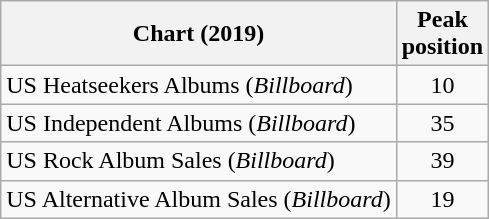<table class="wikitable">
<tr>
<th>Chart (2019)</th>
<th>Peak<br>position</th>
</tr>
<tr>
<td>US Heatseekers Albums (<em>Billboard</em>)</td>
<td align="center">10</td>
</tr>
<tr>
<td>US Independent Albums (<em>Billboard</em>)</td>
<td align="center">35</td>
</tr>
<tr>
<td>US Rock Album Sales (<em>Billboard</em>)</td>
<td align="center">39</td>
</tr>
<tr>
<td>US Alternative Album Sales (<em>Billboard</em>)</td>
<td align="center">19</td>
</tr>
</table>
